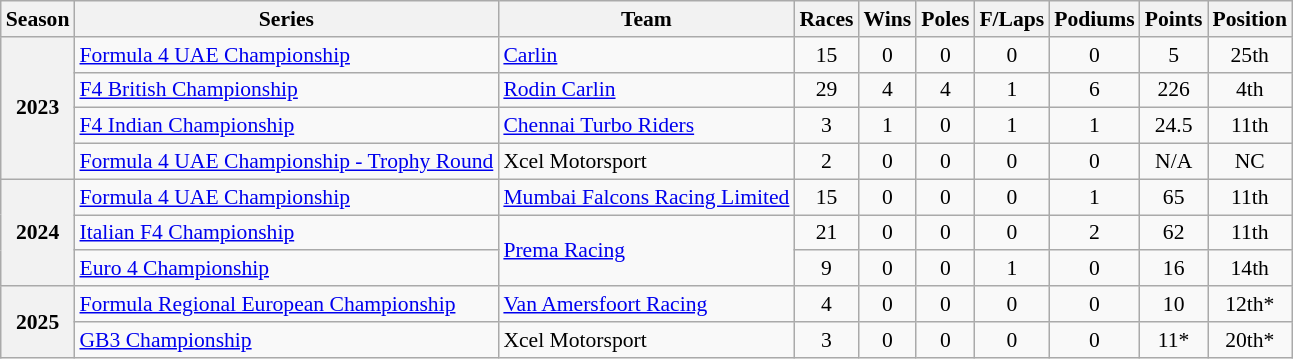<table class="wikitable" style="font-size: 90%; text-align:center">
<tr>
<th>Season</th>
<th>Series</th>
<th>Team</th>
<th>Races</th>
<th>Wins</th>
<th>Poles</th>
<th>F/Laps</th>
<th>Podiums</th>
<th>Points</th>
<th>Position</th>
</tr>
<tr>
<th rowspan="4">2023</th>
<td align="left"><a href='#'>Formula 4 UAE Championship</a></td>
<td align="left"><a href='#'>Carlin</a></td>
<td>15</td>
<td>0</td>
<td>0</td>
<td>0</td>
<td>0</td>
<td>5</td>
<td>25th</td>
</tr>
<tr>
<td align="left"><a href='#'>F4 British Championship</a></td>
<td align="left"><a href='#'>Rodin Carlin</a></td>
<td>29</td>
<td>4</td>
<td>4</td>
<td>1</td>
<td>6</td>
<td>226</td>
<td>4th</td>
</tr>
<tr>
<td align=left><a href='#'>F4 Indian Championship</a></td>
<td align=left><a href='#'>Chennai Turbo Riders</a></td>
<td>3</td>
<td>1</td>
<td>0</td>
<td>1</td>
<td>1</td>
<td>24.5</td>
<td>11th</td>
</tr>
<tr>
<td align="left"><a href='#'>Formula 4 UAE Championship - Trophy Round</a></td>
<td align="left">Xcel Motorsport</td>
<td>2</td>
<td>0</td>
<td>0</td>
<td>0</td>
<td>0</td>
<td>N/A</td>
<td>NC</td>
</tr>
<tr>
<th rowspan="3">2024</th>
<td align="left"><a href='#'>Formula 4 UAE Championship</a></td>
<td align="left"><a href='#'>Mumbai Falcons Racing Limited</a></td>
<td>15</td>
<td>0</td>
<td>0</td>
<td>0</td>
<td>1</td>
<td>65</td>
<td>11th</td>
</tr>
<tr>
<td align="left"><a href='#'>Italian F4 Championship</a></td>
<td rowspan="2" align="left"><a href='#'>Prema Racing</a></td>
<td>21</td>
<td>0</td>
<td>0</td>
<td>0</td>
<td>2</td>
<td>62</td>
<td>11th</td>
</tr>
<tr>
<td align="left"><a href='#'>Euro 4 Championship</a></td>
<td>9</td>
<td>0</td>
<td>0</td>
<td>1</td>
<td>0</td>
<td>16</td>
<td>14th</td>
</tr>
<tr>
<th rowspan="2">2025</th>
<td align=left><a href='#'>Formula Regional European Championship</a></td>
<td align=left><a href='#'>Van Amersfoort Racing</a></td>
<td>4</td>
<td>0</td>
<td>0</td>
<td>0</td>
<td>0</td>
<td>10</td>
<td>12th*</td>
</tr>
<tr>
<td align=left><a href='#'>GB3 Championship</a></td>
<td align=left>Xcel Motorsport</td>
<td>3</td>
<td>0</td>
<td>0</td>
<td>0</td>
<td>0</td>
<td>11*</td>
<td>20th*</td>
</tr>
</table>
